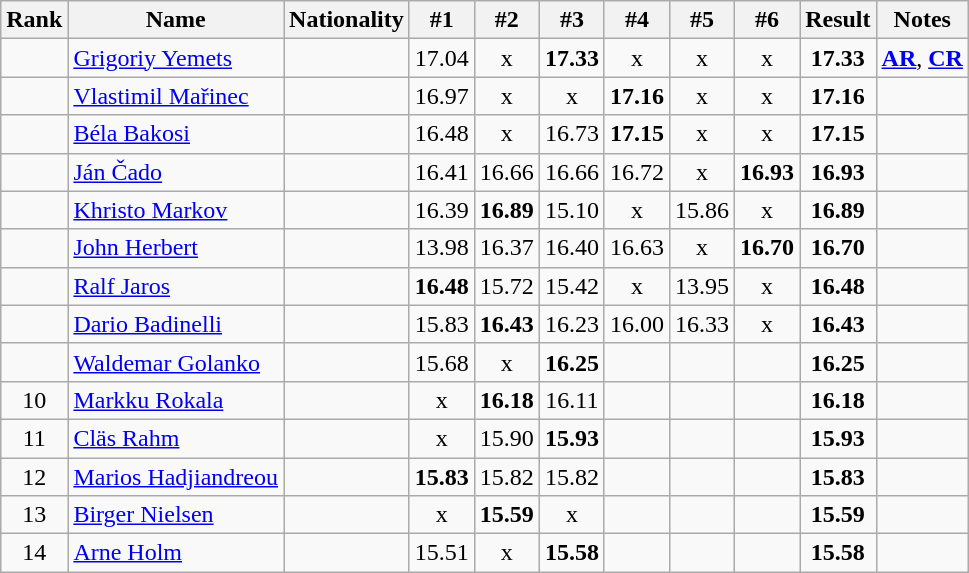<table class="wikitable sortable" style="text-align:center">
<tr>
<th>Rank</th>
<th>Name</th>
<th>Nationality</th>
<th>#1</th>
<th>#2</th>
<th>#3</th>
<th>#4</th>
<th>#5</th>
<th>#6</th>
<th>Result</th>
<th>Notes</th>
</tr>
<tr>
<td></td>
<td align="left"><a href='#'>Grigoriy Yemets</a></td>
<td align=left></td>
<td>17.04</td>
<td>x</td>
<td><strong>17.33</strong></td>
<td>x</td>
<td>x</td>
<td>x</td>
<td><strong>17.33</strong></td>
<td><strong><a href='#'>AR</a></strong>, <strong><a href='#'>CR</a></strong></td>
</tr>
<tr>
<td></td>
<td align="left"><a href='#'>Vlastimil Mařinec</a></td>
<td align=left></td>
<td>16.97</td>
<td>x</td>
<td>x</td>
<td><strong>17.16</strong></td>
<td>x</td>
<td>x</td>
<td><strong>17.16</strong></td>
<td></td>
</tr>
<tr>
<td></td>
<td align="left"><a href='#'>Béla Bakosi</a></td>
<td align=left></td>
<td>16.48</td>
<td>x</td>
<td>16.73</td>
<td><strong>17.15</strong></td>
<td>x</td>
<td>x</td>
<td><strong>17.15</strong></td>
<td></td>
</tr>
<tr>
<td></td>
<td align="left"><a href='#'>Ján Čado</a></td>
<td align=left></td>
<td>16.41</td>
<td>16.66</td>
<td>16.66</td>
<td>16.72</td>
<td>x</td>
<td><strong>16.93</strong></td>
<td><strong>16.93</strong></td>
<td></td>
</tr>
<tr>
<td></td>
<td align="left"><a href='#'>Khristo Markov</a></td>
<td align=left></td>
<td>16.39</td>
<td><strong>16.89</strong></td>
<td>15.10</td>
<td>x</td>
<td>15.86</td>
<td>x</td>
<td><strong>16.89</strong></td>
<td></td>
</tr>
<tr>
<td></td>
<td align="left"><a href='#'>John Herbert</a></td>
<td align=left></td>
<td>13.98</td>
<td>16.37</td>
<td>16.40</td>
<td>16.63</td>
<td>x</td>
<td><strong>16.70</strong></td>
<td><strong>16.70</strong></td>
<td></td>
</tr>
<tr>
<td></td>
<td align="left"><a href='#'>Ralf Jaros</a></td>
<td align=left></td>
<td><strong>16.48</strong></td>
<td>15.72</td>
<td>15.42</td>
<td>x</td>
<td>13.95</td>
<td>x</td>
<td><strong>16.48</strong></td>
<td></td>
</tr>
<tr>
<td></td>
<td align="left"><a href='#'>Dario Badinelli</a></td>
<td align=left></td>
<td>15.83</td>
<td><strong>16.43</strong></td>
<td>16.23</td>
<td>16.00</td>
<td>16.33</td>
<td>x</td>
<td><strong>16.43</strong></td>
<td></td>
</tr>
<tr>
<td></td>
<td align="left"><a href='#'>Waldemar Golanko</a></td>
<td align=left></td>
<td>15.68</td>
<td>x</td>
<td><strong>16.25</strong></td>
<td></td>
<td></td>
<td></td>
<td><strong>16.25</strong></td>
<td></td>
</tr>
<tr>
<td>10</td>
<td align="left"><a href='#'>Markku Rokala</a></td>
<td align=left></td>
<td>x</td>
<td><strong>16.18</strong></td>
<td>16.11</td>
<td></td>
<td></td>
<td></td>
<td><strong>16.18</strong></td>
<td></td>
</tr>
<tr>
<td>11</td>
<td align="left"><a href='#'>Cläs Rahm</a></td>
<td align=left></td>
<td>x</td>
<td>15.90</td>
<td><strong>15.93</strong></td>
<td></td>
<td></td>
<td></td>
<td><strong>15.93</strong></td>
<td></td>
</tr>
<tr>
<td>12</td>
<td align="left"><a href='#'>Marios Hadjiandreou</a></td>
<td align=left></td>
<td><strong>15.83</strong></td>
<td>15.82</td>
<td>15.82</td>
<td></td>
<td></td>
<td></td>
<td><strong>15.83</strong></td>
<td></td>
</tr>
<tr>
<td>13</td>
<td align="left"><a href='#'>Birger Nielsen</a></td>
<td align=left></td>
<td>x</td>
<td><strong>15.59</strong></td>
<td>x</td>
<td></td>
<td></td>
<td></td>
<td><strong>15.59</strong></td>
<td></td>
</tr>
<tr>
<td>14</td>
<td align="left"><a href='#'>Arne Holm</a></td>
<td align=left></td>
<td>15.51</td>
<td>x</td>
<td><strong>15.58</strong></td>
<td></td>
<td></td>
<td></td>
<td><strong>15.58</strong></td>
<td></td>
</tr>
</table>
